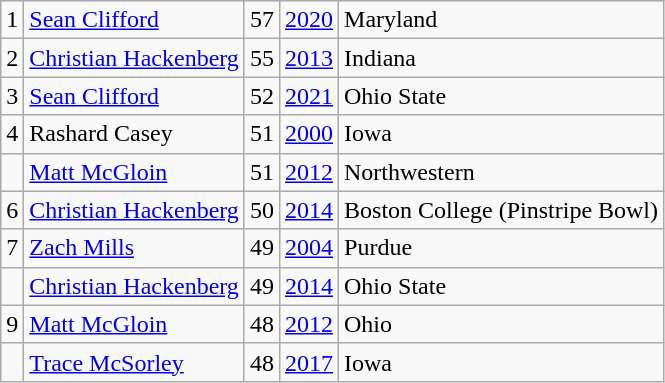<table class="wikitable">
<tr>
<td>1</td>
<td><a href='#'>Sean Clifford</a></td>
<td>57</td>
<td><a href='#'>2020</a></td>
<td>Maryland</td>
</tr>
<tr>
<td>2</td>
<td><a href='#'>Christian Hackenberg</a></td>
<td>55</td>
<td><a href='#'>2013</a></td>
<td>Indiana</td>
</tr>
<tr>
<td>3</td>
<td><a href='#'>Sean Clifford</a></td>
<td>52</td>
<td><a href='#'>2021</a></td>
<td>Ohio State</td>
</tr>
<tr>
<td>4</td>
<td>Rashard Casey</td>
<td>51</td>
<td><a href='#'>2000</a></td>
<td>Iowa</td>
</tr>
<tr>
<td></td>
<td><a href='#'>Matt McGloin</a></td>
<td>51</td>
<td><a href='#'>2012</a></td>
<td>Northwestern</td>
</tr>
<tr>
<td>6</td>
<td><a href='#'>Christian Hackenberg</a></td>
<td>50</td>
<td><a href='#'>2014</a></td>
<td>Boston College (Pinstripe Bowl)</td>
</tr>
<tr>
<td>7</td>
<td><a href='#'>Zach Mills</a></td>
<td>49</td>
<td><a href='#'>2004</a></td>
<td>Purdue</td>
</tr>
<tr>
<td></td>
<td><a href='#'>Christian Hackenberg</a></td>
<td>49</td>
<td><a href='#'>2014</a></td>
<td>Ohio State</td>
</tr>
<tr>
<td>9</td>
<td><a href='#'>Matt McGloin</a></td>
<td>48</td>
<td><a href='#'>2012</a></td>
<td>Ohio</td>
</tr>
<tr>
<td></td>
<td><a href='#'>Trace McSorley</a></td>
<td>48</td>
<td><a href='#'>2017</a></td>
<td>Iowa</td>
</tr>
</table>
